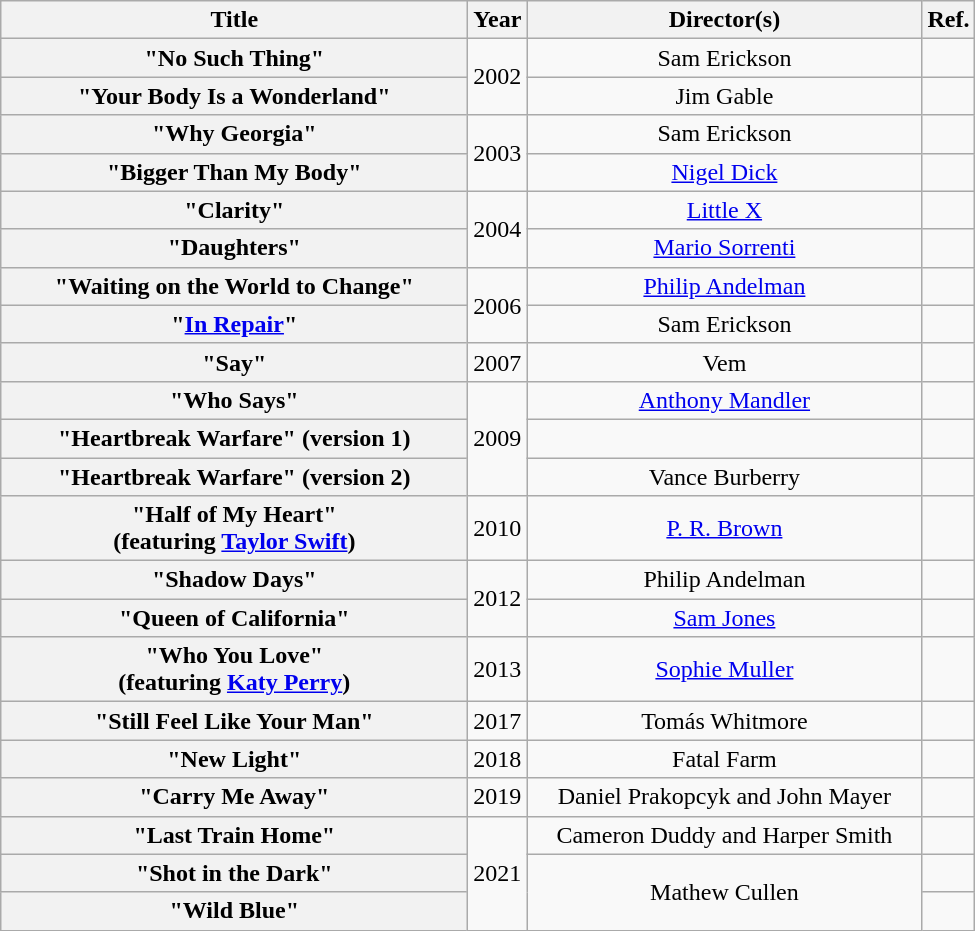<table class="wikitable plainrowheaders" style="text-align:center;">
<tr>
<th scope="col" style="width:19em;">Title</th>
<th scope="col">Year</th>
<th scope="col" style="width:16em;">Director(s)</th>
<th scope="col">Ref.</th>
</tr>
<tr>
<th scope="row">"No Such Thing"</th>
<td rowspan="2">2002</td>
<td>Sam Erickson</td>
<td></td>
</tr>
<tr>
<th scope="row">"Your Body Is a Wonderland"</th>
<td>Jim Gable</td>
<td></td>
</tr>
<tr>
<th scope="row">"Why Georgia"</th>
<td rowspan="2">2003</td>
<td>Sam Erickson</td>
<td></td>
</tr>
<tr>
<th scope="row">"Bigger Than My Body"</th>
<td><a href='#'>Nigel Dick</a></td>
<td></td>
</tr>
<tr>
<th scope="row">"Clarity"</th>
<td rowspan="2">2004</td>
<td><a href='#'>Little X</a></td>
<td></td>
</tr>
<tr>
<th scope="row">"Daughters"</th>
<td><a href='#'>Mario Sorrenti</a></td>
<td></td>
</tr>
<tr>
<th scope="row">"Waiting on the World to Change"</th>
<td rowspan="2">2006</td>
<td><a href='#'>Philip Andelman</a></td>
<td></td>
</tr>
<tr>
<th scope="row">"<a href='#'>In Repair</a>"</th>
<td>Sam Erickson</td>
<td></td>
</tr>
<tr>
<th scope="row">"Say"</th>
<td>2007</td>
<td>Vem</td>
<td></td>
</tr>
<tr>
<th scope="row">"Who Says"</th>
<td rowspan="3">2009</td>
<td><a href='#'>Anthony Mandler</a></td>
<td></td>
</tr>
<tr>
<th scope="row">"Heartbreak Warfare" (version 1)</th>
<td></td>
<td></td>
</tr>
<tr>
<th scope="row">"Heartbreak Warfare" (version 2)</th>
<td>Vance Burberry</td>
<td></td>
</tr>
<tr>
<th scope="row">"Half of My Heart"<br><span>(featuring <a href='#'>Taylor Swift</a>)</span></th>
<td>2010</td>
<td><a href='#'>P. R. Brown</a></td>
<td></td>
</tr>
<tr>
<th scope="row">"Shadow Days"</th>
<td rowspan="2">2012</td>
<td>Philip Andelman</td>
<td></td>
</tr>
<tr>
<th scope="row">"Queen of California"</th>
<td><a href='#'>Sam Jones</a></td>
<td></td>
</tr>
<tr>
<th scope="row">"Who You Love" <br><span>(featuring <a href='#'>Katy Perry</a>)</span></th>
<td>2013</td>
<td><a href='#'>Sophie Muller</a></td>
<td></td>
</tr>
<tr>
<th scope="row">"Still Feel Like Your Man"</th>
<td>2017</td>
<td>Tomás Whitmore</td>
<td></td>
</tr>
<tr>
<th scope="row">"New Light"</th>
<td>2018</td>
<td>Fatal Farm</td>
<td></td>
</tr>
<tr>
<th scope="row">"Carry Me Away"</th>
<td>2019</td>
<td>Daniel Prakopcyk and John Mayer</td>
<td></td>
</tr>
<tr>
<th scope="row">"Last Train Home"</th>
<td rowspan="3">2021</td>
<td>Cameron Duddy and Harper Smith</td>
<td></td>
</tr>
<tr>
<th scope="row">"Shot in the Dark"</th>
<td rowspan="2">Mathew Cullen</td>
<td></td>
</tr>
<tr>
<th scope="row">"Wild Blue"</th>
<td></td>
</tr>
</table>
